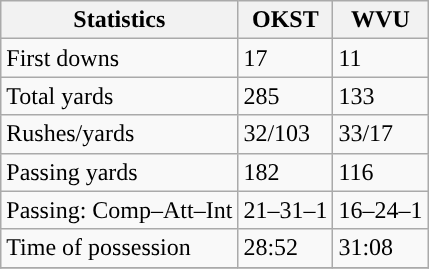<table class="wikitable" style="float: left;">
<tr>
<th>Statistics</th>
<th>OKST</th>
<th>WVU</th>
</tr>
<tr>
<td>First downs</td>
<td>17</td>
<td>11</td>
</tr>
<tr>
<td>Total yards</td>
<td>285</td>
<td>133</td>
</tr>
<tr>
<td>Rushes/yards</td>
<td>32/103</td>
<td>33/17</td>
</tr>
<tr>
<td>Passing yards</td>
<td>182</td>
<td>116</td>
</tr>
<tr>
<td>Passing: Comp–Att–Int</td>
<td>21–31–1</td>
<td>16–24–1</td>
</tr>
<tr>
<td>Time of possession</td>
<td>28:52</td>
<td>31:08</td>
</tr>
<tr>
</tr>
</table>
